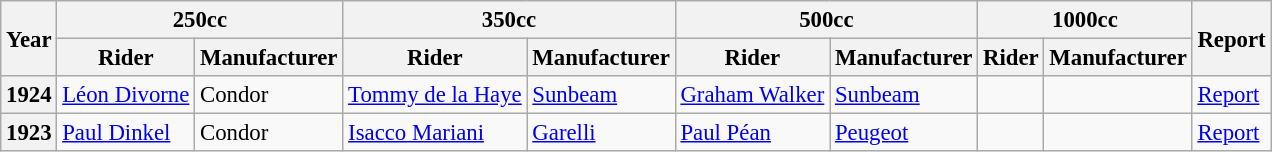<table class="wikitable" style="font-size: 95%;">
<tr>
<th scope="col" rowspan=2>Year</th>
<th scope="col" colspan=2>250cc</th>
<th scope="col" colspan=2>350cc</th>
<th scope="col" colspan=2>500cc</th>
<th scope="col" colspan=2>1000cc</th>
<th scope="col" rowspan=2>Report</th>
</tr>
<tr>
<th>Rider</th>
<th>Manufacturer</th>
<th>Rider</th>
<th>Manufacturer</th>
<th>Rider</th>
<th>Manufacturer</th>
<th>Rider</th>
<th>Manufacturer</th>
</tr>
<tr>
<th>1924</th>
<td> <a href='#'>Léon Divorne</a></td>
<td>Condor</td>
<td> <a href='#'>Tommy de la Haye</a></td>
<td><a href='#'>Sunbeam</a></td>
<td> <a href='#'>Graham Walker</a></td>
<td><a href='#'>Sunbeam</a></td>
<td></td>
<td></td>
<td><a href='#'>Report</a></td>
</tr>
<tr>
<th>1923</th>
<td> <a href='#'>Paul Dinkel</a></td>
<td>Condor</td>
<td> <a href='#'>Isacco Mariani</a></td>
<td><a href='#'>Garelli</a></td>
<td> <a href='#'>Paul Péan</a></td>
<td><a href='#'>Peugeot</a></td>
<td></td>
<td></td>
<td><a href='#'>Report</a></td>
</tr>
</table>
